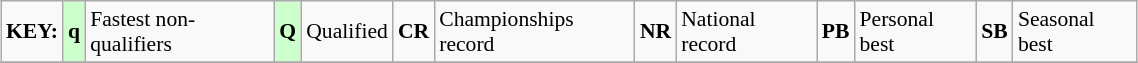<table class="wikitable" style="margin:0.5em auto; font-size:90%;position:relative;" width=60%>
<tr>
<td><strong>KEY:</strong></td>
<td bgcolor=ccffcc align=center><strong>q</strong></td>
<td>Fastest non-qualifiers</td>
<td bgcolor=ccffcc align=center><strong>Q</strong></td>
<td>Qualified</td>
<td align=center><strong>CR</strong></td>
<td>Championships record</td>
<td align=center><strong>NR</strong></td>
<td>National record</td>
<td align=center><strong>PB</strong></td>
<td>Personal best</td>
<td align=center><strong>SB</strong></td>
<td>Seasonal best</td>
</tr>
<tr>
</tr>
</table>
